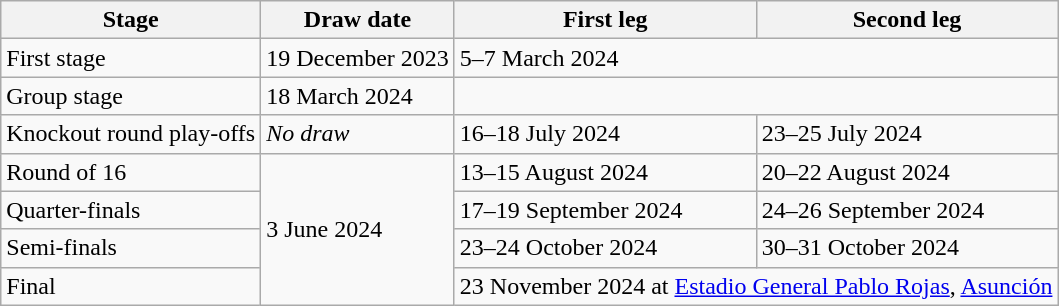<table class="wikitable">
<tr>
<th>Stage</th>
<th>Draw date</th>
<th>First leg</th>
<th>Second leg</th>
</tr>
<tr>
<td>First stage</td>
<td>19 December 2023</td>
<td colspan=2>5–7 March 2024</td>
</tr>
<tr>
<td>Group stage</td>
<td>18 March 2024</td>
<td colspan=2></td>
</tr>
<tr>
<td>Knockout round play-offs</td>
<td><em>No draw</em></td>
<td>16–18 July 2024</td>
<td>23–25 July 2024</td>
</tr>
<tr>
<td>Round of 16</td>
<td rowspan=4>3 June 2024</td>
<td>13–15 August 2024</td>
<td>20–22 August 2024</td>
</tr>
<tr>
<td>Quarter-finals</td>
<td>17–19 September 2024</td>
<td>24–26 September 2024</td>
</tr>
<tr>
<td>Semi-finals</td>
<td>23–24 October 2024</td>
<td>30–31 October 2024</td>
</tr>
<tr>
<td>Final</td>
<td colspan=2>23 November 2024 at <a href='#'>Estadio General Pablo Rojas</a>, <a href='#'>Asunción</a></td>
</tr>
</table>
